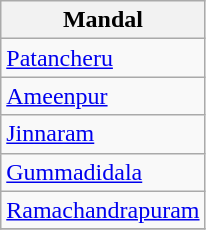<table class="wikitable sortable static-row-numbers static-row-header-hash">
<tr>
<th>Mandal</th>
</tr>
<tr>
<td><a href='#'>Patancheru</a></td>
</tr>
<tr>
<td><a href='#'>Ameenpur</a></td>
</tr>
<tr>
<td><a href='#'>Jinnaram</a></td>
</tr>
<tr>
<td><a href='#'>Gummadidala</a></td>
</tr>
<tr>
<td><a href='#'>Ramachandrapuram</a></td>
</tr>
<tr>
</tr>
</table>
